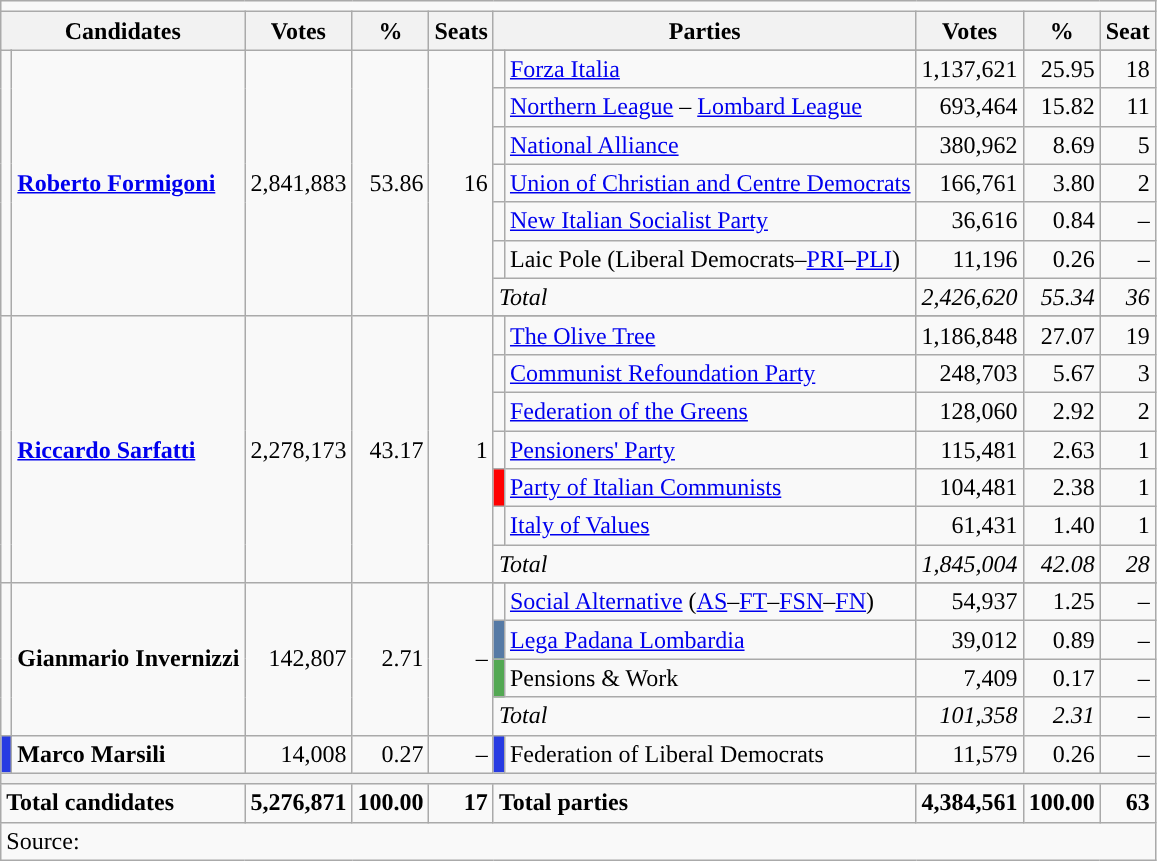<table class="wikitable">
<tr>
<td colspan=10></td>
</tr>
<tr>
<th colspan=2>Candidates</th>
<th>Votes</th>
<th>%</th>
<th>Seats</th>
<th colspan=2>Parties</th>
<th>Votes</th>
<th>%</th>
<th>Seat</th>
</tr>
<tr>
<td rowspan=8></td>
<td rowspan=8><strong><a href='#'>Roberto Formigoni</a></strong></td>
<td rowspan=8 align=right>2,841,883</td>
<td rowspan=8 align=right>53.86</td>
<td rowspan=8 align=right>16</td>
</tr>
<tr>
<td></td>
<td><a href='#'>Forza Italia</a></td>
<td align=right>1,137,621</td>
<td align=right>25.95</td>
<td align=right>18</td>
</tr>
<tr>
<td></td>
<td><a href='#'>Northern League</a> – <a href='#'>Lombard League</a></td>
<td align=right>693,464</td>
<td align=right>15.82</td>
<td align=right>11</td>
</tr>
<tr>
<td></td>
<td><a href='#'>National Alliance</a></td>
<td align=right>380,962</td>
<td align=right>8.69</td>
<td align=right>5</td>
</tr>
<tr>
<td></td>
<td><a href='#'>Union of Christian and Centre Democrats</a></td>
<td align=right>166,761</td>
<td align=right>3.80</td>
<td align=right>2</td>
</tr>
<tr>
<td></td>
<td><a href='#'>New Italian Socialist Party</a></td>
<td align=right>36,616</td>
<td align=right>0.84</td>
<td align=right>–</td>
</tr>
<tr>
<td></td>
<td>Laic Pole (Liberal Democrats–<a href='#'>PRI</a>–<a href='#'>PLI</a>)</td>
<td align=right>11,196</td>
<td align=right>0.26</td>
<td align=right>–</td>
</tr>
<tr>
<td colspan=2><em>Total</em></td>
<td align=right><em>2,426,620</em></td>
<td align=right><em>55.34</em></td>
<td align=right><em>36</em></td>
</tr>
<tr>
<td rowspan=8></td>
<td rowspan=8><strong><a href='#'>Riccardo Sarfatti</a></strong></td>
<td rowspan=8 align=right>2,278,173</td>
<td rowspan=8 align=right>43.17</td>
<td rowspan=8 align=right>1</td>
</tr>
<tr>
<td></td>
<td><a href='#'>The Olive Tree</a></td>
<td align=right>1,186,848</td>
<td align=right>27.07</td>
<td align=right>19</td>
</tr>
<tr>
<td></td>
<td><a href='#'>Communist Refoundation Party</a></td>
<td align=right>248,703</td>
<td align=right>5.67</td>
<td align=right>3</td>
</tr>
<tr>
<td></td>
<td><a href='#'>Federation of the Greens</a></td>
<td align=right>128,060</td>
<td align=right>2.92</td>
<td align=right>2</td>
</tr>
<tr>
<td></td>
<td><a href='#'>Pensioners' Party</a></td>
<td align=right>115,481</td>
<td align=right>2.63</td>
<td align=right>1</td>
</tr>
<tr>
<td bgcolor="red"></td>
<td><a href='#'>Party of Italian Communists</a></td>
<td align=right>104,481</td>
<td align=right>2.38</td>
<td align=right>1</td>
</tr>
<tr>
<td></td>
<td><a href='#'>Italy of Values</a></td>
<td align=right>61,431</td>
<td align=right>1.40</td>
<td align=right>1</td>
</tr>
<tr>
<td colspan=2><em>Total</em></td>
<td align=right><em>1,845,004</em></td>
<td align=right><em>42.08</em></td>
<td align=right><em>28</em></td>
</tr>
<tr>
<td rowspan=5></td>
<td rowspan=5><strong>Gianmario Invernizzi</strong></td>
<td rowspan=5 align=right>142,807</td>
<td rowspan=5 align=right>2.71</td>
<td rowspan=5 align=right>–</td>
</tr>
<tr>
<td></td>
<td><a href='#'>Social Alternative</a> (<a href='#'>AS</a>–<a href='#'>FT</a>–<a href='#'>FSN</a>–<a href='#'>FN</a>)</td>
<td align=right>54,937</td>
<td align=right>1.25</td>
<td align=right>–</td>
</tr>
<tr>
<td bgcolor="#567AA5"></td>
<td><a href='#'>Lega Padana Lombardia</a></td>
<td align=right>39,012</td>
<td align=right>0.89</td>
<td align=right>–</td>
</tr>
<tr>
<td bgcolor="#53A853"></td>
<td>Pensions & Work</td>
<td align=right>7,409</td>
<td align=right>0.17</td>
<td align=right>–</td>
</tr>
<tr>
<td colspan=2><em>Total</em></td>
<td align=right><em>101,358</em></td>
<td align=right><em>2.31</em></td>
<td align=right><em>–</em></td>
</tr>
<tr>
<td bgcolor="#273BE2"></td>
<td><strong>Marco Marsili</strong></td>
<td align=right>14,008</td>
<td align=right>0.27</td>
<td align=right>–</td>
<td bgcolor="#273BE2"></td>
<td>Federation of Liberal Democrats</td>
<td align=right>11,579</td>
<td align=right>0.26</td>
<td align=right>–</td>
</tr>
<tr>
<th colspan=10></th>
</tr>
<tr>
<td colspan=2><strong>Total candidates</strong></td>
<td align=right><strong>5,276,871</strong></td>
<td align=right><strong>100.00</strong></td>
<td align=right><strong>17</strong></td>
<td colspan=2><strong>Total parties</strong></td>
<td align=right><strong>4,384,561</strong></td>
<td align=right><strong>100.00</strong></td>
<td align=right><strong>63</strong></td>
</tr>
<tr>
<td colspan=10>Source: </td>
</tr>
</table>
